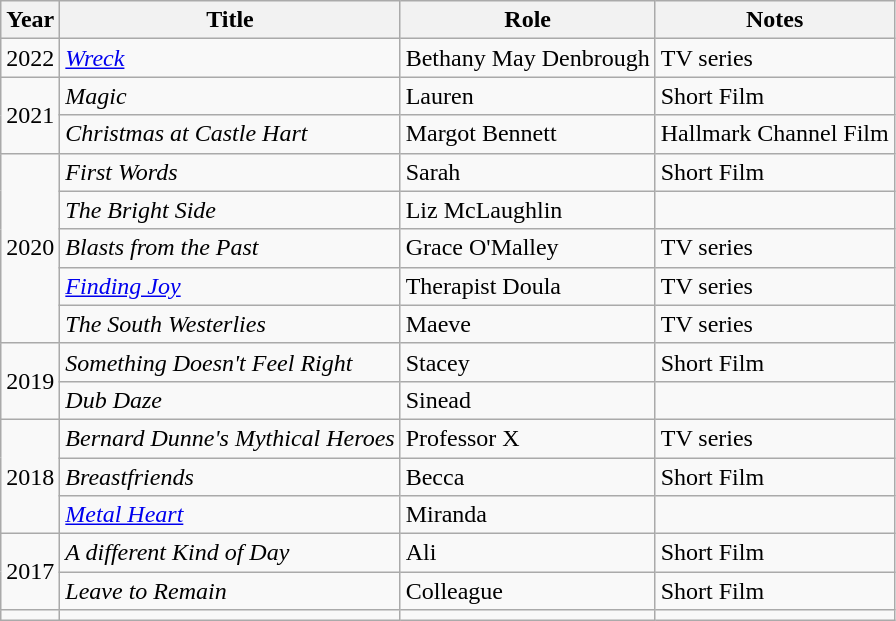<table class="wikitable sortable">
<tr>
<th>Year</th>
<th>Title</th>
<th>Role</th>
<th class="unsortable">Notes</th>
</tr>
<tr>
<td>2022</td>
<td><em><a href='#'>Wreck</a></em></td>
<td>Bethany May Denbrough</td>
<td>TV series</td>
</tr>
<tr>
<td rowspan="2">2021</td>
<td><em>Magic</em></td>
<td>Lauren</td>
<td>Short Film</td>
</tr>
<tr>
<td><em>Christmas at Castle Hart</em></td>
<td>Margot Bennett</td>
<td>Hallmark Channel Film</td>
</tr>
<tr>
<td rowspan="5">2020</td>
<td><em>First Words</em></td>
<td>Sarah</td>
<td>Short Film</td>
</tr>
<tr>
<td><em>The Bright Side</em></td>
<td>Liz McLaughlin</td>
<td></td>
</tr>
<tr>
<td><em>Blasts from the Past</em></td>
<td>Grace O'Malley</td>
<td>TV series</td>
</tr>
<tr>
<td><a href='#'><em>Finding Joy</em></a></td>
<td>Therapist Doula</td>
<td>TV series</td>
</tr>
<tr>
<td><em>The South Westerlies</em></td>
<td>Maeve</td>
<td>TV series</td>
</tr>
<tr>
<td rowspan="2">2019</td>
<td><em>Something Doesn't Feel Right</em></td>
<td>Stacey</td>
<td>Short Film</td>
</tr>
<tr>
<td><em>Dub Daze</em></td>
<td>Sinead</td>
<td></td>
</tr>
<tr>
<td rowspan="3">2018</td>
<td><em>Bernard Dunne's Mythical Heroes</em></td>
<td>Professor X</td>
<td>TV series</td>
</tr>
<tr>
<td><em>Breastfriends</em></td>
<td>Becca</td>
<td>Short Film</td>
</tr>
<tr>
<td><a href='#'><em>Metal Heart</em></a></td>
<td>Miranda</td>
<td></td>
</tr>
<tr>
<td rowspan="2">2017</td>
<td><em>A different Kind of Day</em></td>
<td>Ali</td>
<td>Short Film</td>
</tr>
<tr>
<td><em>Leave to Remain</em></td>
<td>Colleague</td>
<td>Short Film</td>
</tr>
<tr>
<td></td>
<td></td>
<td></td>
</tr>
</table>
